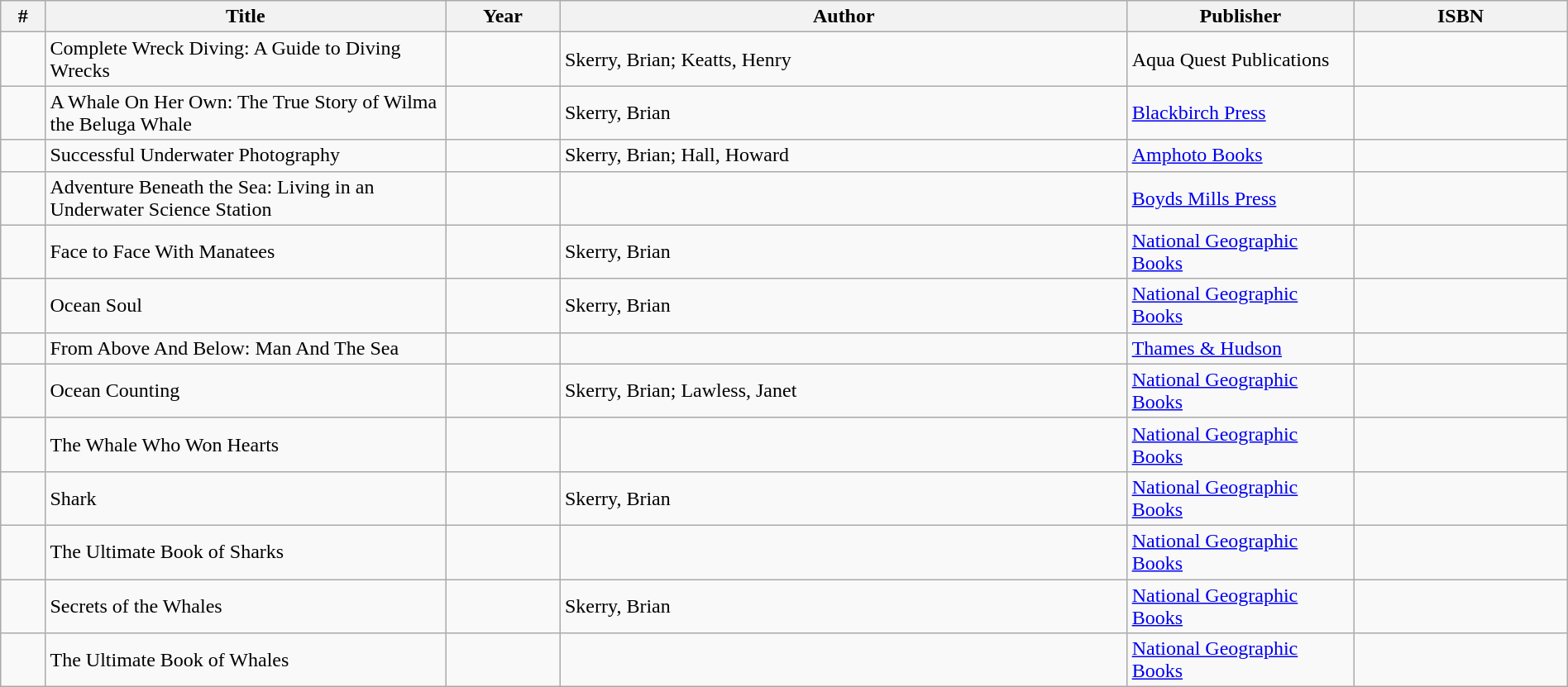<table class="wikitable" style="width:100%">
<tr>
<th scope="col">&num;</th>
<th scope="col" style="width:315px">Title</th>
<th scope="col">Year</th>
<th scope="col">Author</th>
<th scope="col" style="width:175px">Publisher</th>
<th scope="col" style="width:165px">ISBN</th>
</tr>
<tr>
<td scope="row"></td>
<td>Complete Wreck Diving: A Guide to Diving Wrecks</td>
<td></td>
<td>Skerry, Brian; Keatts, Henry</td>
<td>Aqua Quest Publications</td>
<td></td>
</tr>
<tr>
<td scope="row"></td>
<td>A Whale On Her Own: The True Story of Wilma the Beluga Whale</td>
<td></td>
<td>Skerry, Brian</td>
<td><a href='#'>Blackbirch Press</a></td>
<td></td>
</tr>
<tr>
<td scope="row"></td>
<td>Successful Underwater Photography</td>
<td></td>
<td>Skerry, Brian; Hall, Howard</td>
<td><a href='#'>Amphoto Books</a></td>
<td></td>
</tr>
<tr>
<td scope="row"></td>
<td>Adventure Beneath the Sea: Living in an Underwater Science Station</td>
<td></td>
<td></td>
<td><a href='#'>Boyds Mills Press</a></td>
<td></td>
</tr>
<tr>
<td scope="row"></td>
<td>Face to Face With Manatees</td>
<td></td>
<td>Skerry, Brian</td>
<td><a href='#'>National Geographic Books</a></td>
<td></td>
</tr>
<tr>
<td scope="row"></td>
<td>Ocean Soul</td>
<td></td>
<td>Skerry, Brian</td>
<td><a href='#'>National Geographic Books</a></td>
<td></td>
</tr>
<tr>
<td scope="row"></td>
<td>From Above And Below: Man And The Sea</td>
<td></td>
<td></td>
<td><a href='#'>Thames & Hudson</a></td>
<td></td>
</tr>
<tr>
<td scope="row"></td>
<td>Ocean Counting</td>
<td></td>
<td>Skerry, Brian; Lawless, Janet</td>
<td><a href='#'>National Geographic Books</a></td>
<td></td>
</tr>
<tr>
<td scope="row"></td>
<td>The Whale Who Won Hearts</td>
<td></td>
<td></td>
<td><a href='#'>National Geographic Books</a></td>
<td></td>
</tr>
<tr>
<td scope="row"></td>
<td>Shark</td>
<td></td>
<td>Skerry, Brian</td>
<td><a href='#'>National Geographic Books</a></td>
<td></td>
</tr>
<tr>
<td scope="row"></td>
<td>The Ultimate Book of Sharks</td>
<td></td>
<td></td>
<td><a href='#'>National Geographic Books</a></td>
<td></td>
</tr>
<tr>
<td scope="row"></td>
<td>Secrets of the Whales</td>
<td></td>
<td>Skerry, Brian</td>
<td><a href='#'>National Geographic Books</a></td>
<td></td>
</tr>
<tr>
<td scope="row"></td>
<td>The Ultimate Book of Whales</td>
<td></td>
<td></td>
<td><a href='#'>National Geographic Books</a></td>
<td></td>
</tr>
</table>
